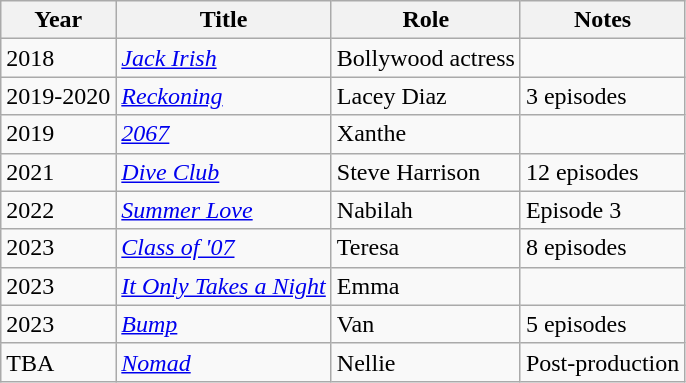<table class="wikitable sortable">
<tr>
<th>Year</th>
<th>Title</th>
<th>Role</th>
<th class="unsortable">Notes</th>
</tr>
<tr>
<td>2018</td>
<td><em><a href='#'>Jack Irish</a></em></td>
<td>Bollywood actress</td>
<td></td>
</tr>
<tr>
<td>2019-2020</td>
<td><em><a href='#'>Reckoning</a></em></td>
<td>Lacey Diaz</td>
<td>3 episodes</td>
</tr>
<tr>
<td>2019</td>
<td><em><a href='#'>2067</a></em></td>
<td>Xanthe</td>
<td></td>
</tr>
<tr>
<td>2021</td>
<td><em><a href='#'>Dive Club</a></em></td>
<td>Steve Harrison</td>
<td>12 episodes</td>
</tr>
<tr>
<td>2022</td>
<td><em><a href='#'>Summer Love</a></em></td>
<td>Nabilah</td>
<td>Episode 3</td>
</tr>
<tr>
<td>2023</td>
<td><em><a href='#'>Class of '07</a></em></td>
<td>Teresa</td>
<td>8 episodes</td>
</tr>
<tr>
<td>2023</td>
<td><em><a href='#'>It Only Takes a Night</a></em></td>
<td>Emma</td>
<td></td>
</tr>
<tr>
<td>2023</td>
<td><em><a href='#'>Bump</a></em></td>
<td>Van</td>
<td>5 episodes</td>
</tr>
<tr>
<td>TBA</td>
<td><em><a href='#'>Nomad</a></em></td>
<td>Nellie</td>
<td>Post-production</td>
</tr>
</table>
